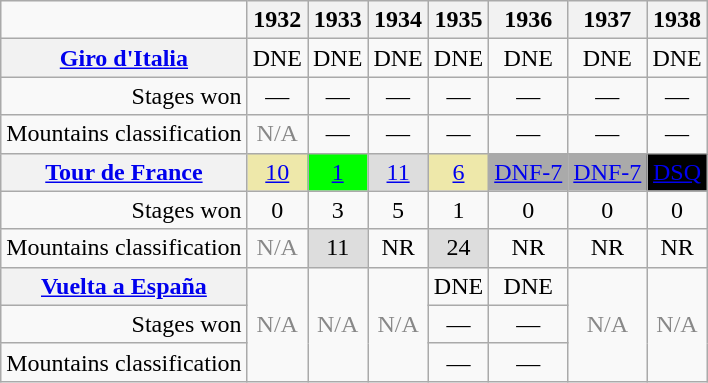<table class="wikitable">
<tr>
<td></td>
<th scope="col">1932</th>
<th scope="col">1933</th>
<th scope="col">1934</th>
<th scope="col">1935</th>
<th scope="col">1936</th>
<th scope="col">1937</th>
<th scope="col">1938</th>
</tr>
<tr>
<th scope="row"><a href='#'>Giro d'Italia</a></th>
<td align="center">DNE</td>
<td align="center">DNE</td>
<td align="center">DNE</td>
<td align="center">DNE</td>
<td align="center">DNE</td>
<td align="center">DNE</td>
<td align="center">DNE</td>
</tr>
<tr>
<td align="right">Stages won</td>
<td align="center">—</td>
<td align="center">—</td>
<td align="center">—</td>
<td align="center">—</td>
<td align="center">—</td>
<td align="center">—</td>
<td align="center">—</td>
</tr>
<tr>
<td align="right">Mountains classification</td>
<td align="center" style="color:#888888;">N/A</td>
<td align="center">—</td>
<td align="center">—</td>
<td align="center">—</td>
<td align="center">—</td>
<td align="center">—</td>
<td align="center">—</td>
</tr>
<tr>
<th scope="row"><a href='#'>Tour de France</a></th>
<td align="center" style="background:#EEE8AA;"><a href='#'>10</a></td>
<td align="center" style="background:#00ff00;"><a href='#'>1</a></td>
<td align="center" style="background:#DDDDDD;"><a href='#'>11</a></td>
<td align="center" style="background:#EEE8AA;"><a href='#'>6</a></td>
<td align="center" style="background:#AAAAAA;"><a href='#'>DNF-7</a></td>
<td align="center" style="background:#AAAAAA;"><a href='#'>DNF-7</a></td>
<td align="center" style="background:#000000;color:#FFFFFF;"><a href='#'>DSQ</a></td>
</tr>
<tr>
<td align="right">Stages won</td>
<td align="center">0</td>
<td align="center">3</td>
<td align="center">5</td>
<td align="center">1</td>
<td align="center">0</td>
<td align="center">0</td>
<td align="center">0</td>
</tr>
<tr>
<td align="right">Mountains classification</td>
<td align="center" style="color:#888888;">N/A</td>
<td align="center" style="background:#DDDDDD;">11</td>
<td align="center">NR</td>
<td align="center" style="background:#DDDDDD;">24</td>
<td align="center">NR</td>
<td align="center">NR</td>
<td align="center">NR</td>
</tr>
<tr>
<th scope="row"><a href='#'>Vuelta a España</a></th>
<td rowspan=3 align="center" style="color:#888888;">N/A</td>
<td rowspan=3 align="center" style="color:#888888;">N/A</td>
<td rowspan=3 align="center" style="color:#888888;">N/A</td>
<td align="center">DNE</td>
<td align="center">DNE</td>
<td rowspan=3 align="center" style="color:#888888;">N/A</td>
<td rowspan=3 align="center" style="color:#888888;">N/A</td>
</tr>
<tr>
<td align="right">Stages won</td>
<td align="center">—</td>
<td align="center">—</td>
</tr>
<tr>
<td align="right">Mountains classification</td>
<td align="center">—</td>
<td align="center">—</td>
</tr>
</table>
